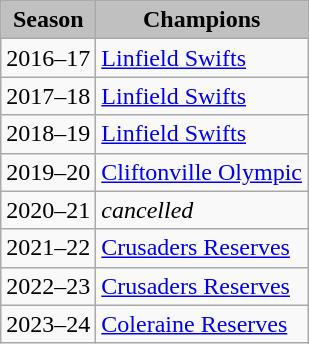<table class="wikitable">
<tr>
<th style="background:silver;">Season</th>
<th style="background:silver;">Champions</th>
</tr>
<tr>
<td>2016–17</td>
<td><a href='#'>Linfield Swifts</a></td>
</tr>
<tr>
<td>2017–18</td>
<td><a href='#'>Linfield Swifts</a></td>
</tr>
<tr>
<td>2018–19</td>
<td><a href='#'>Linfield Swifts</a></td>
</tr>
<tr>
<td>2019–20</td>
<td><a href='#'>Cliftonville Olympic</a></td>
</tr>
<tr>
<td>2020–21</td>
<td><em>cancelled</em></td>
</tr>
<tr>
<td>2021–22</td>
<td><a href='#'>Crusaders Reserves</a></td>
</tr>
<tr>
<td>2022–23</td>
<td><a href='#'>Crusaders Reserves</a></td>
</tr>
<tr>
<td>2023–24</td>
<td><a href='#'>Coleraine Reserves</a></td>
</tr>
</table>
